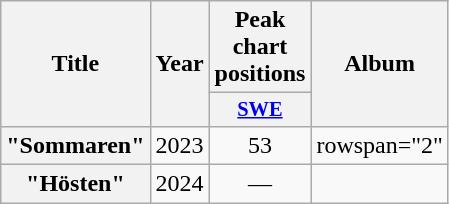<table class="wikitable plainrowheaders" style="text-align:center;">
<tr>
<th scope="col" rowspan="2">Title</th>
<th scope="col" rowspan="2">Year</th>
<th scope="col" colspan="1">Peak chart positions</th>
<th scope="col" rowspan="2">Album</th>
</tr>
<tr>
<th scope="col" style="width:3em;font-size:85%;"><a href='#'>SWE</a><br></th>
</tr>
<tr>
<th scope="row">"Sommaren"<br></th>
<td>2023</td>
<td>53</td>
<td>rowspan="2" </td>
</tr>
<tr>
<th scope="row">"Hösten"<br></th>
<td>2024</td>
<td>—</td>
</tr>
</table>
